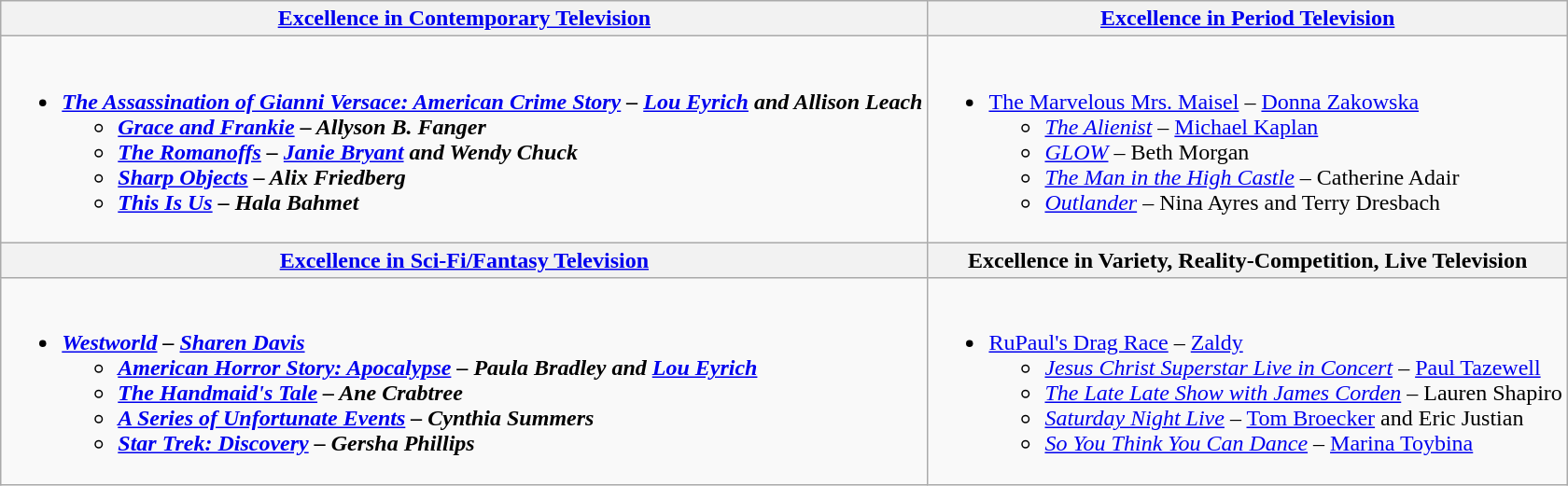<table class=wikitable style="width=100%">
<tr>
<th style="width=50%"><a href='#'>Excellence in Contemporary Television</a></th>
<th style="width=50%"><a href='#'>Excellence in Period Television</a></th>
</tr>
<tr>
<td valign="top"><br><ul><li><strong><em><a href='#'>The Assassination of Gianni Versace: American Crime Story</a><em> – <a href='#'>Lou Eyrich</a> and Allison Leach<strong><ul><li></em><a href='#'>Grace and Frankie</a><em> – Allyson B. Fanger</li><li></em><a href='#'>The Romanoffs</a><em> – <a href='#'>Janie Bryant</a> and Wendy Chuck</li><li></em><a href='#'>Sharp Objects</a><em> – Alix Friedberg</li><li></em><a href='#'>This Is Us</a><em> – Hala Bahmet</li></ul></li></ul></td>
<td valign="top"><br><ul><li></em></strong><a href='#'>The Marvelous Mrs. Maisel</a></em> – <a href='#'>Donna Zakowska</a></strong><ul><li><em><a href='#'>The Alienist</a></em> – <a href='#'>Michael Kaplan</a></li><li><em><a href='#'>GLOW</a></em> – Beth Morgan</li><li><em><a href='#'>The Man in the High Castle</a></em> – Catherine Adair</li><li><em><a href='#'>Outlander</a></em> – Nina Ayres and Terry Dresbach</li></ul></li></ul></td>
</tr>
<tr>
<th style="width=50%"><a href='#'>Excellence in Sci-Fi/Fantasy Television</a></th>
<th style="width=50%">Excellence in Variety, Reality-Competition, Live Television</th>
</tr>
<tr>
<td valign="top"><br><ul><li><strong><em><a href='#'>Westworld</a><em> – <a href='#'>Sharen Davis</a><strong><ul><li></em><a href='#'>American Horror Story: Apocalypse</a><em> – Paula Bradley and <a href='#'>Lou Eyrich</a></li><li></em><a href='#'>The Handmaid's Tale</a><em> – Ane Crabtree</li><li></em><a href='#'>A Series of Unfortunate Events</a><em> – Cynthia Summers</li><li></em><a href='#'>Star Trek: Discovery</a><em> – Gersha Phillips</li></ul></li></ul></td>
<td valign="top"><br><ul><li></em></strong><a href='#'>RuPaul's Drag Race</a></em> – <a href='#'>Zaldy</a></strong><ul><li><em><a href='#'>Jesus Christ Superstar Live in Concert</a></em> – <a href='#'>Paul Tazewell</a></li><li><em><a href='#'>The Late Late Show with James Corden</a></em> – Lauren Shapiro</li><li><em><a href='#'>Saturday Night Live</a></em> – <a href='#'>Tom Broecker</a> and Eric Justian</li><li><em><a href='#'>So You Think You Can Dance</a></em> – <a href='#'>Marina Toybina</a></li></ul></li></ul></td>
</tr>
</table>
